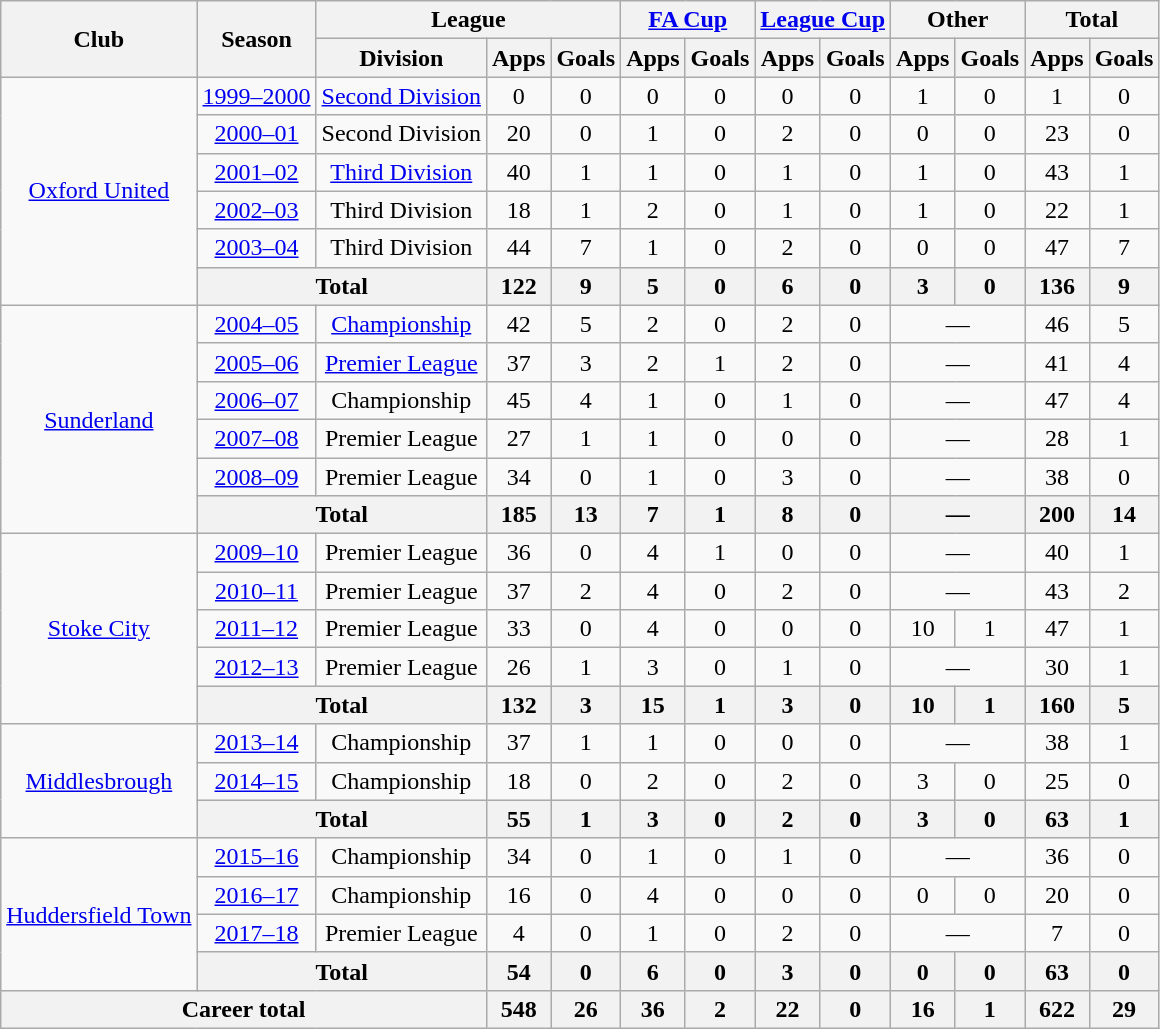<table class=wikitable style="text-align: center">
<tr>
<th rowspan=2>Club</th>
<th rowspan=2>Season</th>
<th colspan=3>League</th>
<th colspan=2><a href='#'>FA Cup</a></th>
<th colspan=2><a href='#'>League Cup</a></th>
<th colspan=2>Other</th>
<th colspan=2>Total</th>
</tr>
<tr>
<th>Division</th>
<th>Apps</th>
<th>Goals</th>
<th>Apps</th>
<th>Goals</th>
<th>Apps</th>
<th>Goals</th>
<th>Apps</th>
<th>Goals</th>
<th>Apps</th>
<th>Goals</th>
</tr>
<tr>
<td rowspan=6><a href='#'>Oxford United</a></td>
<td><a href='#'>1999–2000</a></td>
<td><a href='#'>Second Division</a></td>
<td>0</td>
<td>0</td>
<td>0</td>
<td>0</td>
<td>0</td>
<td>0</td>
<td>1</td>
<td>0</td>
<td>1</td>
<td>0</td>
</tr>
<tr>
<td><a href='#'>2000–01</a></td>
<td>Second Division</td>
<td>20</td>
<td>0</td>
<td>1</td>
<td>0</td>
<td>2</td>
<td>0</td>
<td>0</td>
<td>0</td>
<td>23</td>
<td>0</td>
</tr>
<tr>
<td><a href='#'>2001–02</a></td>
<td><a href='#'>Third Division</a></td>
<td>40</td>
<td>1</td>
<td>1</td>
<td>0</td>
<td>1</td>
<td>0</td>
<td>1</td>
<td>0</td>
<td>43</td>
<td>1</td>
</tr>
<tr>
<td><a href='#'>2002–03</a></td>
<td>Third Division</td>
<td>18</td>
<td>1</td>
<td>2</td>
<td>0</td>
<td>1</td>
<td>0</td>
<td>1</td>
<td>0</td>
<td>22</td>
<td>1</td>
</tr>
<tr>
<td><a href='#'>2003–04</a></td>
<td>Third Division</td>
<td>44</td>
<td>7</td>
<td>1</td>
<td>0</td>
<td>2</td>
<td>0</td>
<td>0</td>
<td>0</td>
<td>47</td>
<td>7</td>
</tr>
<tr>
<th colspan=2>Total</th>
<th>122</th>
<th>9</th>
<th>5</th>
<th>0</th>
<th>6</th>
<th>0</th>
<th>3</th>
<th>0</th>
<th>136</th>
<th>9</th>
</tr>
<tr>
<td rowspan=6><a href='#'>Sunderland</a></td>
<td><a href='#'>2004–05</a></td>
<td><a href='#'>Championship</a></td>
<td>42</td>
<td>5</td>
<td>2</td>
<td>0</td>
<td>2</td>
<td>0</td>
<td colspan=2>—</td>
<td>46</td>
<td>5</td>
</tr>
<tr>
<td><a href='#'>2005–06</a></td>
<td><a href='#'>Premier League</a></td>
<td>37</td>
<td>3</td>
<td>2</td>
<td>1</td>
<td>2</td>
<td>0</td>
<td colspan=2>—</td>
<td>41</td>
<td>4</td>
</tr>
<tr>
<td><a href='#'>2006–07</a></td>
<td>Championship</td>
<td>45</td>
<td>4</td>
<td>1</td>
<td>0</td>
<td>1</td>
<td>0</td>
<td colspan=2>—</td>
<td>47</td>
<td>4</td>
</tr>
<tr>
<td><a href='#'>2007–08</a></td>
<td>Premier League</td>
<td>27</td>
<td>1</td>
<td>1</td>
<td>0</td>
<td>0</td>
<td>0</td>
<td colspan=2>—</td>
<td>28</td>
<td>1</td>
</tr>
<tr>
<td><a href='#'>2008–09</a></td>
<td>Premier League</td>
<td>34</td>
<td>0</td>
<td>1</td>
<td>0</td>
<td>3</td>
<td>0</td>
<td colspan=2>—</td>
<td>38</td>
<td>0</td>
</tr>
<tr>
<th colspan=2>Total</th>
<th>185</th>
<th>13</th>
<th>7</th>
<th>1</th>
<th>8</th>
<th>0</th>
<th colspan=2>—</th>
<th>200</th>
<th>14</th>
</tr>
<tr>
<td rowspan=5><a href='#'>Stoke City</a></td>
<td><a href='#'>2009–10</a></td>
<td>Premier League</td>
<td>36</td>
<td>0</td>
<td>4</td>
<td>1</td>
<td>0</td>
<td>0</td>
<td colspan=2>—</td>
<td>40</td>
<td>1</td>
</tr>
<tr>
<td><a href='#'>2010–11</a></td>
<td>Premier League</td>
<td>37</td>
<td>2</td>
<td>4</td>
<td>0</td>
<td>2</td>
<td>0</td>
<td colspan=2>—</td>
<td>43</td>
<td>2</td>
</tr>
<tr>
<td><a href='#'>2011–12</a></td>
<td>Premier League</td>
<td>33</td>
<td>0</td>
<td>4</td>
<td>0</td>
<td>0</td>
<td>0</td>
<td>10</td>
<td>1</td>
<td>47</td>
<td>1</td>
</tr>
<tr>
<td><a href='#'>2012–13</a></td>
<td>Premier League</td>
<td>26</td>
<td>1</td>
<td>3</td>
<td>0</td>
<td>1</td>
<td>0</td>
<td colspan=2>—</td>
<td>30</td>
<td>1</td>
</tr>
<tr>
<th colspan=2>Total</th>
<th>132</th>
<th>3</th>
<th>15</th>
<th>1</th>
<th>3</th>
<th>0</th>
<th>10</th>
<th>1</th>
<th>160</th>
<th>5</th>
</tr>
<tr>
<td rowspan=3><a href='#'>Middlesbrough</a></td>
<td><a href='#'>2013–14</a></td>
<td>Championship</td>
<td>37</td>
<td>1</td>
<td>1</td>
<td>0</td>
<td>0</td>
<td>0</td>
<td colspan=2>—</td>
<td>38</td>
<td>1</td>
</tr>
<tr>
<td><a href='#'>2014–15</a></td>
<td>Championship</td>
<td>18</td>
<td>0</td>
<td>2</td>
<td>0</td>
<td>2</td>
<td>0</td>
<td>3</td>
<td>0</td>
<td>25</td>
<td>0</td>
</tr>
<tr>
<th colspan=2>Total</th>
<th>55</th>
<th>1</th>
<th>3</th>
<th>0</th>
<th>2</th>
<th>0</th>
<th>3</th>
<th>0</th>
<th>63</th>
<th>1</th>
</tr>
<tr>
<td rowspan=4><a href='#'>Huddersfield Town</a></td>
<td><a href='#'>2015–16</a></td>
<td>Championship</td>
<td>34</td>
<td>0</td>
<td>1</td>
<td>0</td>
<td>1</td>
<td>0</td>
<td colspan=2>—</td>
<td>36</td>
<td>0</td>
</tr>
<tr>
<td><a href='#'>2016–17</a></td>
<td>Championship</td>
<td>16</td>
<td>0</td>
<td>4</td>
<td>0</td>
<td>0</td>
<td>0</td>
<td>0</td>
<td>0</td>
<td>20</td>
<td>0</td>
</tr>
<tr>
<td><a href='#'>2017–18</a></td>
<td>Premier League</td>
<td>4</td>
<td>0</td>
<td>1</td>
<td>0</td>
<td>2</td>
<td>0</td>
<td colspan=2>—</td>
<td>7</td>
<td>0</td>
</tr>
<tr>
<th colspan=2>Total</th>
<th>54</th>
<th>0</th>
<th>6</th>
<th>0</th>
<th>3</th>
<th>0</th>
<th>0</th>
<th>0</th>
<th>63</th>
<th>0</th>
</tr>
<tr>
<th colspan=3>Career total</th>
<th>548</th>
<th>26</th>
<th>36</th>
<th>2</th>
<th>22</th>
<th>0</th>
<th>16</th>
<th>1</th>
<th>622</th>
<th>29</th>
</tr>
</table>
